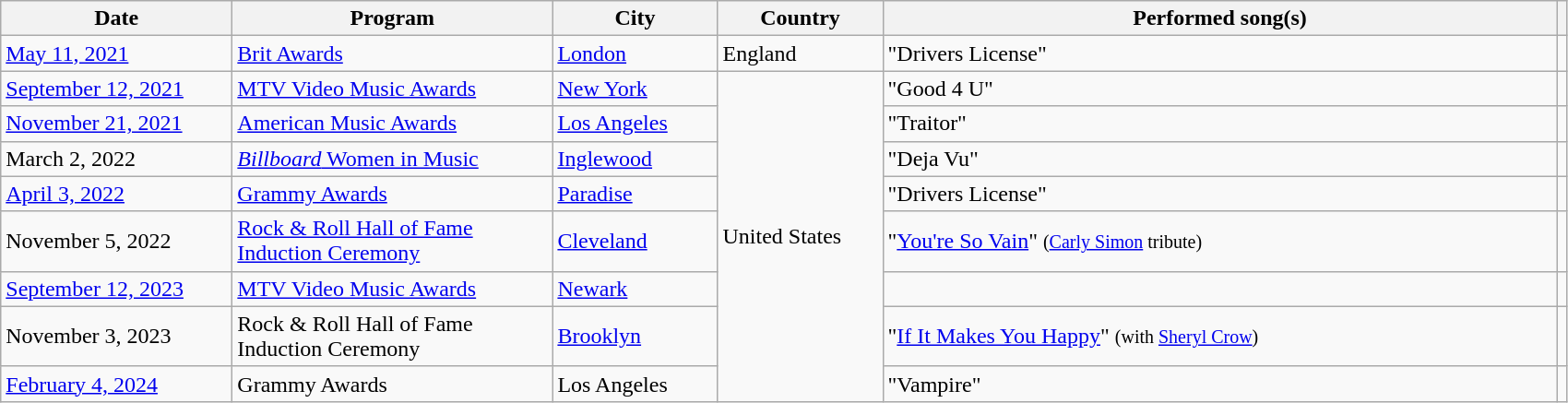<table class="wikitable plainrowheaders">
<tr>
<th scope="col" style="width:10em;">Date</th>
<th scope="col" style="width:14em;">Program</th>
<th scope="col" style="width:7em;">City</th>
<th scope="col" style="width:7em;">Country</th>
<th scope="col" style="width:30em;">Performed song(s)</th>
<th scope="col" class="unsortable"></th>
</tr>
<tr>
<td><a href='#'>May 11, 2021</a></td>
<td><a href='#'>Brit Awards</a></td>
<td><a href='#'>London</a></td>
<td>England</td>
<td>"Drivers License"</td>
<td></td>
</tr>
<tr>
<td><a href='#'>September 12, 2021</a></td>
<td><a href='#'>MTV Video Music Awards</a></td>
<td><a href='#'>New York</a></td>
<td rowspan="8">United States</td>
<td>"Good 4 U"</td>
<td></td>
</tr>
<tr>
<td><a href='#'>November 21, 2021</a></td>
<td><a href='#'>American Music Awards</a></td>
<td><a href='#'>Los Angeles</a></td>
<td>"Traitor"</td>
<td></td>
</tr>
<tr>
<td>March 2, 2022</td>
<td><a href='#'><em>Billboard</em> Women in Music</a></td>
<td><a href='#'>Inglewood</a></td>
<td>"Deja Vu"</td>
<td></td>
</tr>
<tr>
<td><a href='#'>April 3, 2022</a></td>
<td><a href='#'>Grammy Awards</a></td>
<td><a href='#'>Paradise</a></td>
<td>"Drivers License"</td>
<td></td>
</tr>
<tr>
<td>November 5, 2022</td>
<td><a href='#'>Rock & Roll Hall of Fame Induction Ceremony</a></td>
<td><a href='#'>Cleveland</a></td>
<td>"<a href='#'>You're So Vain</a>" <small>(<a href='#'>Carly Simon</a> tribute)</small></td>
<td></td>
</tr>
<tr>
<td><a href='#'>September 12, 2023</a></td>
<td><a href='#'>MTV Video Music Awards</a></td>
<td><a href='#'>Newark</a></td>
<td></td>
<td></td>
</tr>
<tr>
<td>November 3, 2023</td>
<td>Rock & Roll Hall of Fame Induction Ceremony</td>
<td><a href='#'>Brooklyn</a></td>
<td>"<a href='#'>If It Makes You Happy</a>" <small>(with <a href='#'>Sheryl Crow</a>)</small></td>
<td></td>
</tr>
<tr>
<td><a href='#'>February 4, 2024</a></td>
<td>Grammy Awards</td>
<td>Los Angeles</td>
<td>"Vampire"</td>
<td></td>
</tr>
</table>
